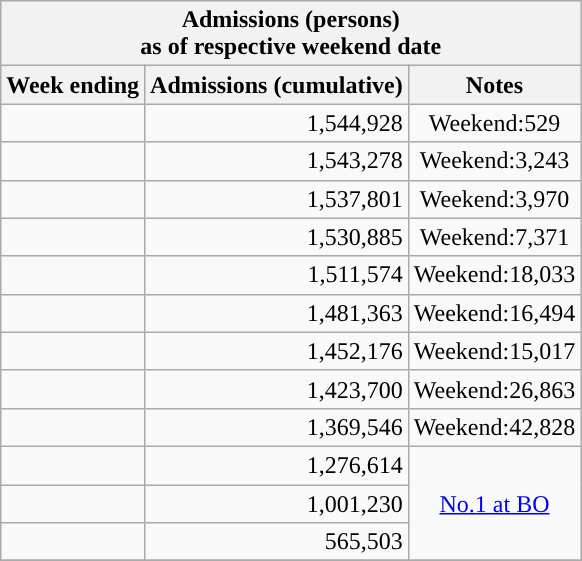<table class="wikitable sortable">
<tr>
<th colspan="3">Admissions (persons)<br>as of respective weekend date</th>
</tr>
<tr>
<th>Week ending</th>
<th>Admissions (cumulative)</th>
<th class="unsortable">Notes</th>
</tr>
<tr>
<td></td>
<td style="text-align:right;">1,544,928</td>
<td style="text-align:center;">Weekend:529</td>
</tr>
<tr>
<td></td>
<td style="text-align:right;">1,543,278</td>
<td style="text-align:center;">Weekend:3,243</td>
</tr>
<tr>
<td></td>
<td style="text-align:right;">1,537,801</td>
<td style="text-align:center;">Weekend:3,970</td>
</tr>
<tr>
<td></td>
<td style="text-align:right;">1,530,885</td>
<td style="text-align:center;">Weekend:7,371</td>
</tr>
<tr>
<td></td>
<td style="text-align:right;">1,511,574</td>
<td style="text-align:center;">Weekend:18,033</td>
</tr>
<tr>
<td></td>
<td style="text-align:right;">1,481,363</td>
<td style="text-align:center;">Weekend:16,494</td>
</tr>
<tr>
<td></td>
<td style="text-align:right;">1,452,176</td>
<td style="text-align:center;">Weekend:15,017</td>
</tr>
<tr>
<td></td>
<td style="text-align:right;">1,423,700</td>
<td style="text-align:center;">Weekend:26,863</td>
</tr>
<tr>
<td></td>
<td style="text-align:right;">1,369,546</td>
<td style="text-align:center;">Weekend:42,828</td>
</tr>
<tr style="text-align:center;">
<td></td>
<td style="text-align:right;">1,276,614</td>
<td rowspan=3><a href='#'>No.1 at BO</a></td>
</tr>
<tr style="text-align:center;">
<td></td>
<td style="text-align:right;">1,001,230</td>
</tr>
<tr style="text-align:center;">
<td></td>
<td style="text-align:right;">565,503</td>
</tr>
<tr>
</tr>
</table>
